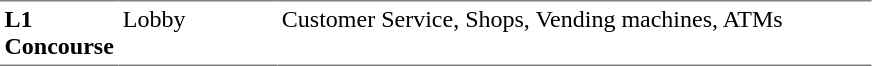<table table border=0 cellspacing=0 cellpadding=3>
<tr>
<td style="border-bottom:solid 1px gray; border-top:solid 1px gray;" valign=top width=50><strong>L1<br>Concourse</strong></td>
<td style="border-bottom:solid 1px gray; border-top:solid 1px gray;" valign=top width=100>Lobby</td>
<td style="border-bottom:solid 1px gray; border-top:solid 1px gray;" valign=top width=390>Customer Service, Shops, Vending machines, ATMs</td>
</tr>
</table>
